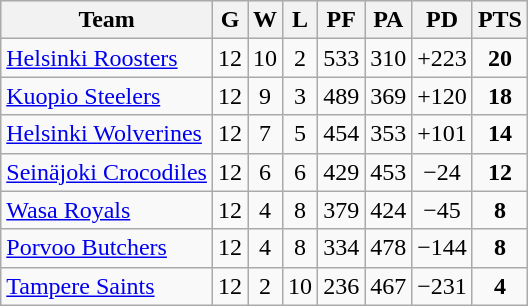<table class="wikitable" style="text-align:center;">
<tr style="background:#EFEFEF;">
<th>Team</th>
<th>G</th>
<th>W</th>
<th>L</th>
<th>PF</th>
<th>PA</th>
<th>PD</th>
<th>PTS</th>
</tr>
<tr>
<td style="text-align:left"><a href='#'>Helsinki Roosters</a></td>
<td>12</td>
<td>10</td>
<td>2</td>
<td>533</td>
<td>310</td>
<td>+223</td>
<td><strong>20</strong></td>
</tr>
<tr>
<td style="text-align:left"><a href='#'>Kuopio Steelers</a></td>
<td>12</td>
<td>9</td>
<td>3</td>
<td>489</td>
<td>369</td>
<td>+120</td>
<td><strong>18</strong></td>
</tr>
<tr>
<td style="text-align:left"><a href='#'>Helsinki Wolverines</a></td>
<td>12</td>
<td>7</td>
<td>5</td>
<td>454</td>
<td>353</td>
<td>+101</td>
<td><strong>14</strong></td>
</tr>
<tr>
<td style="text-align:left"><a href='#'>Seinäjoki Crocodiles</a></td>
<td>12</td>
<td>6</td>
<td>6</td>
<td>429</td>
<td>453</td>
<td>−24</td>
<td><strong>12</strong></td>
</tr>
<tr>
<td style="text-align:left"><a href='#'>Wasa Royals</a></td>
<td>12</td>
<td>4</td>
<td>8</td>
<td>379</td>
<td>424</td>
<td>−45</td>
<td><strong>8</strong></td>
</tr>
<tr>
<td style="text-align:left"><a href='#'>Porvoo Butchers</a></td>
<td>12</td>
<td>4</td>
<td>8</td>
<td>334</td>
<td>478</td>
<td>−144</td>
<td><strong>8</strong></td>
</tr>
<tr>
<td style="text-align:left"><a href='#'>Tampere Saints</a></td>
<td>12</td>
<td>2</td>
<td>10</td>
<td>236</td>
<td>467</td>
<td>−231</td>
<td><strong>4</strong></td>
</tr>
</table>
